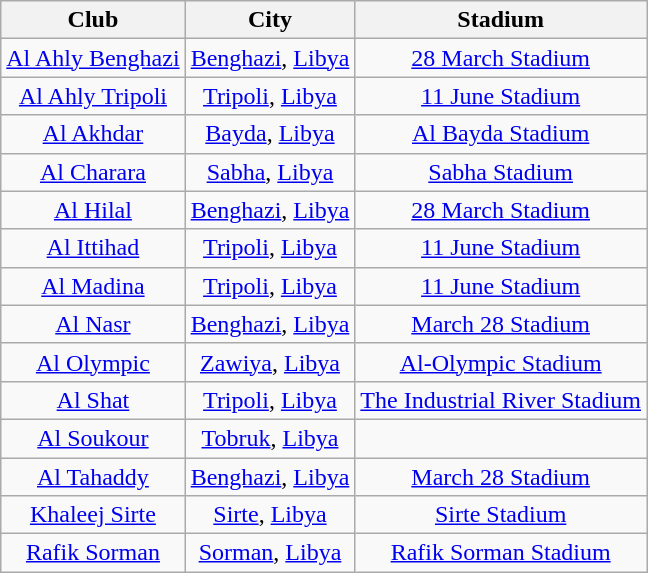<table class="wikitable" style="text-align: center;">
<tr>
<th>Club</th>
<th>City</th>
<th>Stadium</th>
</tr>
<tr>
<td><a href='#'>Al Ahly Benghazi</a></td>
<td><a href='#'>Benghazi</a>, <a href='#'>Libya</a></td>
<td><a href='#'>28 March Stadium</a></td>
</tr>
<tr>
<td><a href='#'>Al Ahly Tripoli</a></td>
<td><a href='#'>Tripoli</a>, <a href='#'>Libya</a></td>
<td><a href='#'>11 June Stadium</a></td>
</tr>
<tr>
<td><a href='#'>Al Akhdar</a></td>
<td><a href='#'>Bayda</a>, <a href='#'>Libya</a></td>
<td><a href='#'>Al Bayda Stadium</a></td>
</tr>
<tr>
<td><a href='#'>Al Charara</a></td>
<td><a href='#'>Sabha</a>, <a href='#'>Libya</a></td>
<td><a href='#'>Sabha Stadium</a></td>
</tr>
<tr>
<td><a href='#'>Al Hilal</a></td>
<td><a href='#'>Benghazi</a>, <a href='#'>Libya</a></td>
<td><a href='#'>28 March Stadium</a></td>
</tr>
<tr>
<td><a href='#'>Al Ittihad</a></td>
<td><a href='#'>Tripoli</a>, <a href='#'>Libya</a></td>
<td><a href='#'>11 June Stadium</a></td>
</tr>
<tr>
<td><a href='#'>Al Madina</a></td>
<td><a href='#'>Tripoli</a>, <a href='#'>Libya</a></td>
<td><a href='#'>11 June Stadium</a></td>
</tr>
<tr>
<td><a href='#'>Al Nasr</a></td>
<td><a href='#'>Benghazi</a>, <a href='#'>Libya</a></td>
<td><a href='#'>March 28 Stadium</a></td>
</tr>
<tr>
<td><a href='#'>Al Olympic</a></td>
<td><a href='#'>Zawiya</a>, <a href='#'>Libya</a></td>
<td><a href='#'>Al-Olympic Stadium</a></td>
</tr>
<tr>
<td><a href='#'>Al Shat</a></td>
<td><a href='#'>Tripoli</a>, <a href='#'>Libya</a></td>
<td><a href='#'>The Industrial River Stadium</a></td>
</tr>
<tr>
<td><a href='#'>Al Soukour</a></td>
<td><a href='#'>Tobruk</a>, <a href='#'>Libya</a></td>
<td></td>
</tr>
<tr>
<td><a href='#'>Al Tahaddy</a></td>
<td><a href='#'>Benghazi</a>, <a href='#'>Libya</a></td>
<td><a href='#'>March 28 Stadium</a></td>
</tr>
<tr>
<td><a href='#'>Khaleej Sirte</a></td>
<td><a href='#'>Sirte</a>, <a href='#'>Libya</a></td>
<td><a href='#'>Sirte Stadium</a></td>
</tr>
<tr>
<td><a href='#'>Rafik Sorman</a></td>
<td><a href='#'>Sorman</a>, <a href='#'>Libya</a></td>
<td><a href='#'>Rafik Sorman Stadium</a></td>
</tr>
</table>
